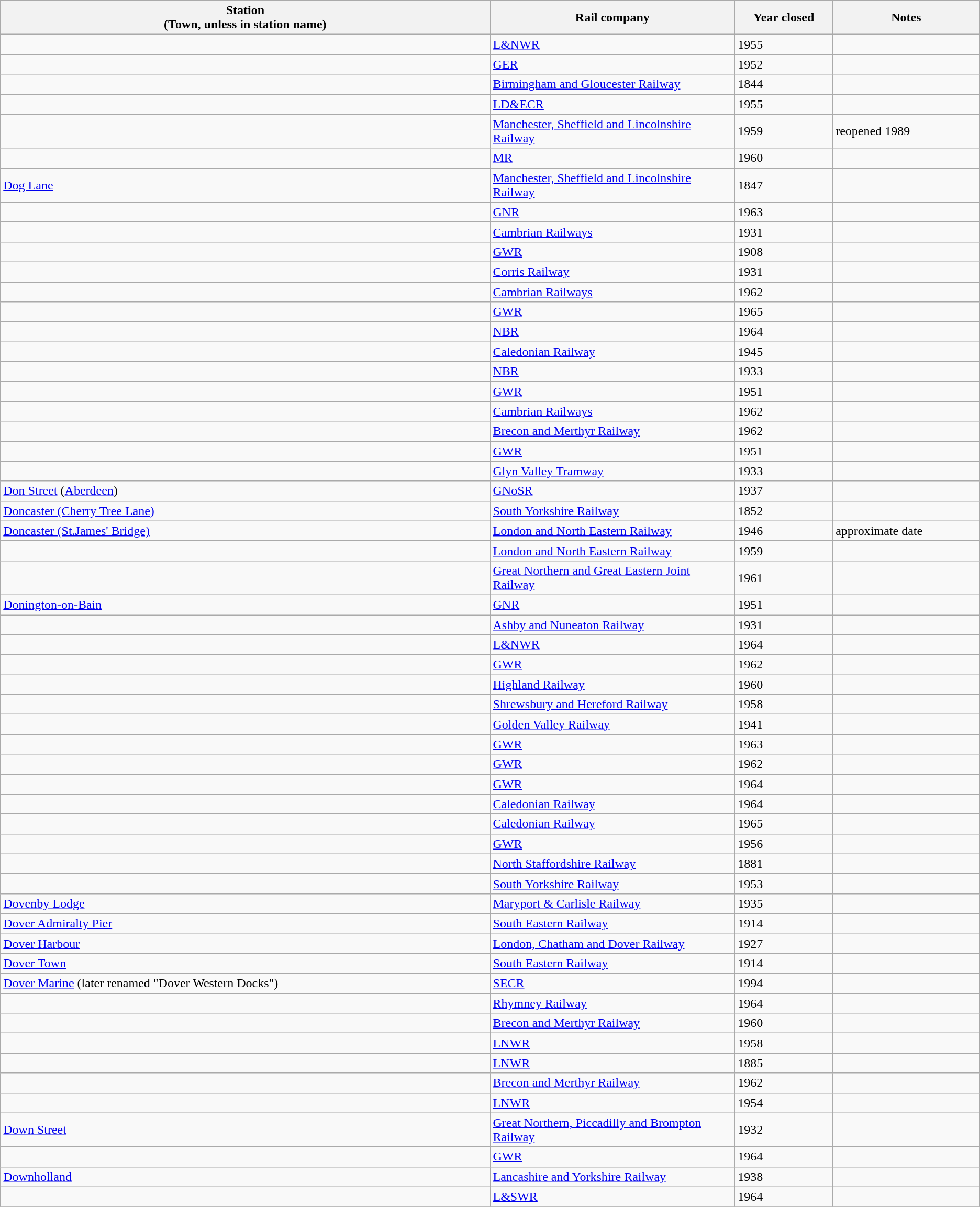<table class="wikitable sortable">
<tr>
<th style="width:50%">Station<br>(Town, unless in station name)</th>
<th style="width:25%">Rail company</th>
<th style="width:10%">Year closed</th>
<th style="width:20%">Notes</th>
</tr>
<tr>
<td></td>
<td><a href='#'>L&NWR</a></td>
<td>1955</td>
<td></td>
</tr>
<tr>
<td></td>
<td><a href='#'>GER</a></td>
<td>1952</td>
<td></td>
</tr>
<tr>
<td></td>
<td><a href='#'>Birmingham and Gloucester Railway</a></td>
<td>1844</td>
<td></td>
</tr>
<tr>
<td></td>
<td><a href='#'>LD&ECR</a></td>
<td>1955</td>
<td></td>
</tr>
<tr>
<td></td>
<td><a href='#'>Manchester, Sheffield and Lincolnshire Railway</a></td>
<td>1959</td>
<td>reopened 1989</td>
</tr>
<tr>
<td></td>
<td><a href='#'>MR</a></td>
<td>1960</td>
<td></td>
</tr>
<tr>
<td><a href='#'>Dog Lane</a></td>
<td><a href='#'>Manchester, Sheffield and Lincolnshire Railway</a></td>
<td>1847</td>
<td></td>
</tr>
<tr>
<td></td>
<td><a href='#'>GNR</a></td>
<td>1963</td>
<td></td>
</tr>
<tr>
<td></td>
<td><a href='#'>Cambrian Railways</a></td>
<td>1931</td>
<td></td>
</tr>
<tr>
<td></td>
<td><a href='#'>GWR</a></td>
<td>1908</td>
</tr>
<tr>
<td></td>
<td><a href='#'>Corris Railway</a></td>
<td>1931</td>
<td></td>
</tr>
<tr>
<td></td>
<td><a href='#'>Cambrian Railways</a></td>
<td>1962</td>
<td></td>
</tr>
<tr>
<td></td>
<td><a href='#'>GWR</a></td>
<td>1965</td>
<td></td>
</tr>
<tr>
<td></td>
<td><a href='#'>NBR</a></td>
<td>1964</td>
<td></td>
</tr>
<tr>
<td></td>
<td><a href='#'>Caledonian Railway</a></td>
<td>1945</td>
<td></td>
</tr>
<tr>
<td></td>
<td><a href='#'>NBR</a></td>
<td>1933</td>
<td></td>
</tr>
<tr>
<td></td>
<td><a href='#'>GWR</a></td>
<td>1951</td>
<td></td>
</tr>
<tr>
<td></td>
<td><a href='#'>Cambrian Railways</a></td>
<td>1962</td>
<td></td>
</tr>
<tr>
<td></td>
<td><a href='#'>Brecon and Merthyr Railway</a></td>
<td>1962</td>
<td></td>
</tr>
<tr>
<td></td>
<td><a href='#'>GWR</a></td>
<td>1951</td>
<td></td>
</tr>
<tr>
<td></td>
<td><a href='#'>Glyn Valley Tramway</a></td>
<td>1933</td>
<td></td>
</tr>
<tr>
<td><a href='#'>Don Street</a> (<a href='#'>Aberdeen</a>)</td>
<td><a href='#'>GNoSR</a></td>
<td>1937</td>
<td></td>
</tr>
<tr>
<td><a href='#'>Doncaster (Cherry Tree Lane)</a></td>
<td><a href='#'>South Yorkshire Railway</a></td>
<td>1852</td>
<td></td>
</tr>
<tr>
<td><a href='#'>Doncaster (St.James' Bridge)</a></td>
<td><a href='#'>London and North Eastern Railway</a></td>
<td>1946</td>
<td>approximate date</td>
</tr>
<tr>
<td></td>
<td><a href='#'>London and North Eastern Railway</a></td>
<td>1959</td>
<td></td>
</tr>
<tr>
<td></td>
<td><a href='#'>Great Northern and Great Eastern Joint Railway</a></td>
<td>1961</td>
<td></td>
</tr>
<tr>
<td><a href='#'>Donington-on-Bain</a></td>
<td><a href='#'>GNR</a></td>
<td>1951</td>
<td></td>
</tr>
<tr>
<td></td>
<td><a href='#'>Ashby and Nuneaton Railway</a></td>
<td>1931</td>
<td></td>
</tr>
<tr>
<td></td>
<td><a href='#'>L&NWR</a></td>
<td>1964</td>
<td></td>
</tr>
<tr>
<td></td>
<td><a href='#'>GWR</a></td>
<td>1962</td>
<td></td>
</tr>
<tr>
<td></td>
<td><a href='#'>Highland Railway</a></td>
<td>1960</td>
<td></td>
</tr>
<tr>
<td></td>
<td><a href='#'>Shrewsbury and Hereford Railway</a></td>
<td>1958</td>
<td></td>
</tr>
<tr>
<td></td>
<td><a href='#'>Golden Valley Railway</a></td>
<td>1941</td>
<td></td>
</tr>
<tr>
<td></td>
<td><a href='#'>GWR</a></td>
<td>1963</td>
<td></td>
</tr>
<tr>
<td></td>
<td><a href='#'>GWR</a></td>
<td>1962</td>
<td></td>
</tr>
<tr>
<td></td>
<td><a href='#'>GWR</a></td>
<td>1964</td>
<td></td>
</tr>
<tr>
<td></td>
<td><a href='#'>Caledonian Railway</a></td>
<td>1964</td>
<td></td>
</tr>
<tr>
<td></td>
<td><a href='#'>Caledonian Railway</a></td>
<td>1965</td>
<td></td>
</tr>
<tr>
<td></td>
<td><a href='#'>GWR</a></td>
<td>1956</td>
<td></td>
</tr>
<tr>
<td></td>
<td><a href='#'>North Staffordshire Railway</a></td>
<td>1881</td>
<td></td>
</tr>
<tr>
<td></td>
<td><a href='#'>South Yorkshire Railway</a></td>
<td>1953</td>
<td></td>
</tr>
<tr>
<td><a href='#'>Dovenby Lodge</a></td>
<td><a href='#'>Maryport & Carlisle Railway</a></td>
<td>1935</td>
<td></td>
</tr>
<tr>
<td><a href='#'>Dover Admiralty Pier</a></td>
<td><a href='#'>South Eastern Railway</a></td>
<td>1914</td>
<td></td>
</tr>
<tr>
<td><a href='#'>Dover Harbour</a></td>
<td><a href='#'>London, Chatham and Dover Railway</a></td>
<td>1927</td>
<td></td>
</tr>
<tr>
<td><a href='#'>Dover Town</a></td>
<td><a href='#'>South Eastern Railway</a></td>
<td>1914</td>
<td></td>
</tr>
<tr>
<td><a href='#'>Dover Marine</a> (later renamed "Dover Western Docks")</td>
<td><a href='#'>SECR</a></td>
<td>1994</td>
<td></td>
</tr>
<tr>
<td></td>
<td><a href='#'>Rhymney Railway</a></td>
<td>1964</td>
<td></td>
</tr>
<tr>
<td></td>
<td><a href='#'>Brecon and Merthyr Railway</a></td>
<td>1960</td>
<td></td>
</tr>
<tr>
<td></td>
<td><a href='#'>LNWR</a></td>
<td>1958</td>
<td></td>
</tr>
<tr>
<td></td>
<td><a href='#'>LNWR</a></td>
<td>1885</td>
<td></td>
</tr>
<tr>
<td></td>
<td><a href='#'>Brecon and Merthyr Railway</a></td>
<td>1962</td>
<td></td>
</tr>
<tr>
<td></td>
<td><a href='#'>LNWR</a></td>
<td>1954</td>
<td></td>
</tr>
<tr>
<td><a href='#'>Down Street</a></td>
<td><a href='#'>Great Northern, Piccadilly and Brompton Railway</a></td>
<td>1932</td>
<td></td>
</tr>
<tr>
<td></td>
<td><a href='#'>GWR</a></td>
<td>1964</td>
<td></td>
</tr>
<tr>
<td><a href='#'>Downholland</a></td>
<td><a href='#'>Lancashire and Yorkshire Railway</a></td>
<td>1938</td>
<td></td>
</tr>
<tr>
<td></td>
<td><a href='#'>L&SWR</a></td>
<td>1964</td>
<td></td>
</tr>
<tr>
</tr>
</table>
